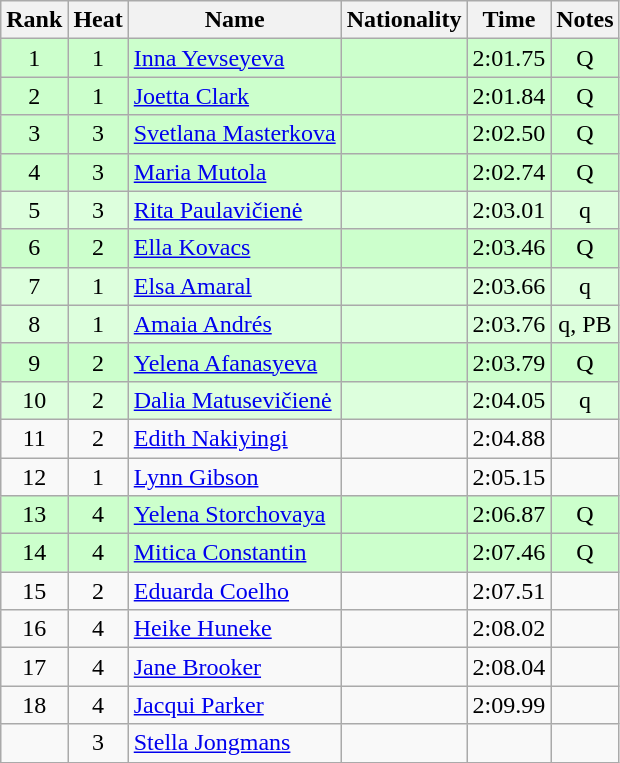<table class="wikitable sortable" style="text-align:center">
<tr>
<th>Rank</th>
<th>Heat</th>
<th>Name</th>
<th>Nationality</th>
<th>Time</th>
<th>Notes</th>
</tr>
<tr bgcolor=ccffcc>
<td>1</td>
<td>1</td>
<td align="left"><a href='#'>Inna Yevseyeva</a></td>
<td align=left></td>
<td>2:01.75</td>
<td>Q</td>
</tr>
<tr bgcolor=ccffcc>
<td>2</td>
<td>1</td>
<td align="left"><a href='#'>Joetta Clark</a></td>
<td align=left></td>
<td>2:01.84</td>
<td>Q</td>
</tr>
<tr bgcolor=ccffcc>
<td>3</td>
<td>3</td>
<td align="left"><a href='#'>Svetlana Masterkova</a></td>
<td align=left></td>
<td>2:02.50</td>
<td>Q</td>
</tr>
<tr bgcolor=ccffcc>
<td>4</td>
<td>3</td>
<td align="left"><a href='#'>Maria Mutola</a></td>
<td align=left></td>
<td>2:02.74</td>
<td>Q</td>
</tr>
<tr bgcolor=ddffdd>
<td>5</td>
<td>3</td>
<td align="left"><a href='#'>Rita Paulavičienė</a></td>
<td align=left></td>
<td>2:03.01</td>
<td>q</td>
</tr>
<tr bgcolor=ccffcc>
<td>6</td>
<td>2</td>
<td align="left"><a href='#'>Ella Kovacs</a></td>
<td align=left></td>
<td>2:03.46</td>
<td>Q</td>
</tr>
<tr bgcolor=ddffdd>
<td>7</td>
<td>1</td>
<td align="left"><a href='#'>Elsa Amaral</a></td>
<td align=left></td>
<td>2:03.66</td>
<td>q</td>
</tr>
<tr bgcolor=ddffdd>
<td>8</td>
<td>1</td>
<td align="left"><a href='#'>Amaia Andrés</a></td>
<td align=left></td>
<td>2:03.76</td>
<td>q, PB</td>
</tr>
<tr bgcolor=ccffcc>
<td>9</td>
<td>2</td>
<td align="left"><a href='#'>Yelena Afanasyeva</a></td>
<td align=left></td>
<td>2:03.79</td>
<td>Q</td>
</tr>
<tr bgcolor=ddffdd>
<td>10</td>
<td>2</td>
<td align="left"><a href='#'>Dalia Matusevičienė</a></td>
<td align=left></td>
<td>2:04.05</td>
<td>q</td>
</tr>
<tr>
<td>11</td>
<td>2</td>
<td align="left"><a href='#'>Edith Nakiyingi</a></td>
<td align=left></td>
<td>2:04.88</td>
<td></td>
</tr>
<tr>
<td>12</td>
<td>1</td>
<td align="left"><a href='#'>Lynn Gibson</a></td>
<td align=left></td>
<td>2:05.15</td>
<td></td>
</tr>
<tr bgcolor=ccffcc>
<td>13</td>
<td>4</td>
<td align="left"><a href='#'>Yelena Storchovaya</a></td>
<td align=left></td>
<td>2:06.87</td>
<td>Q</td>
</tr>
<tr bgcolor=ccffcc>
<td>14</td>
<td>4</td>
<td align="left"><a href='#'>Mitica Constantin</a></td>
<td align=left></td>
<td>2:07.46</td>
<td>Q</td>
</tr>
<tr>
<td>15</td>
<td>2</td>
<td align="left"><a href='#'>Eduarda Coelho</a></td>
<td align=left></td>
<td>2:07.51</td>
<td></td>
</tr>
<tr>
<td>16</td>
<td>4</td>
<td align="left"><a href='#'>Heike Huneke</a></td>
<td align=left></td>
<td>2:08.02</td>
<td></td>
</tr>
<tr>
<td>17</td>
<td>4</td>
<td align="left"><a href='#'>Jane Brooker</a></td>
<td align=left></td>
<td>2:08.04</td>
<td></td>
</tr>
<tr>
<td>18</td>
<td>4</td>
<td align="left"><a href='#'>Jacqui Parker</a></td>
<td align=left></td>
<td>2:09.99</td>
<td></td>
</tr>
<tr>
<td></td>
<td>3</td>
<td align="left"><a href='#'>Stella Jongmans</a></td>
<td align=left></td>
<td></td>
<td></td>
</tr>
</table>
